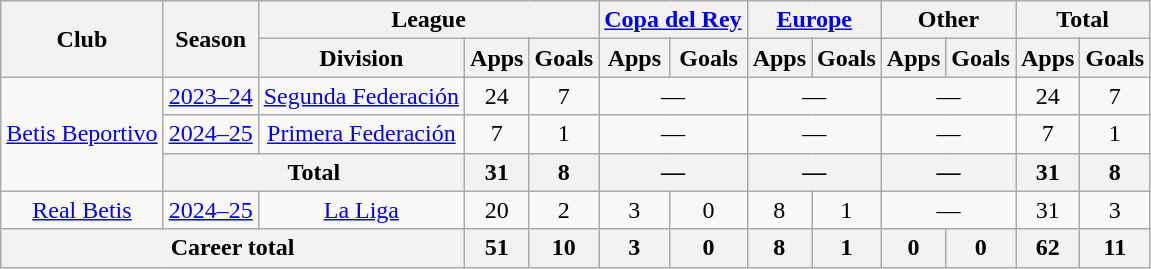<table class="wikitable" style="text-align: center">
<tr>
<th rowspan="2">Club</th>
<th rowspan="2">Season</th>
<th colspan="3">League</th>
<th colspan="2"><a href='#'>Copa del Rey</a></th>
<th colspan="2"><a href='#'>Europe</a></th>
<th colspan="2">Other</th>
<th colspan="2">Total</th>
</tr>
<tr>
<th>Division</th>
<th>Apps</th>
<th>Goals</th>
<th>Apps</th>
<th>Goals</th>
<th>Apps</th>
<th>Goals</th>
<th>Apps</th>
<th>Goals</th>
<th>Apps</th>
<th>Goals</th>
</tr>
<tr>
<td rowspan="3"><a href='#'>Betis Beportivo</a></td>
<td><a href='#'>2023–24</a></td>
<td><a href='#'>Segunda Federación</a></td>
<td>24</td>
<td>7</td>
<td colspan="2">—</td>
<td colspan="2">—</td>
<td colspan="2">—</td>
<td>24</td>
<td>7</td>
</tr>
<tr>
<td><a href='#'>2024–25</a></td>
<td><a href='#'>Primera Federación</a></td>
<td>7</td>
<td>1</td>
<td colspan="2">—</td>
<td colspan="2">—</td>
<td colspan="2">—</td>
<td>7</td>
<td>1</td>
</tr>
<tr>
<th colspan="2">Total</th>
<th>31</th>
<th>8</th>
<th colspan="2">—</th>
<th colspan="2">—</th>
<th colspan="2">—</th>
<th>31</th>
<th>8</th>
</tr>
<tr>
<td><a href='#'>Real Betis</a></td>
<td><a href='#'>2024–25</a></td>
<td><a href='#'>La Liga</a></td>
<td>20</td>
<td>2</td>
<td>3</td>
<td>0</td>
<td>8</td>
<td>1</td>
<td colspan="2">—</td>
<td>31</td>
<td>3</td>
</tr>
<tr>
<th colspan="3">Career total</th>
<th>51</th>
<th>10</th>
<th>3</th>
<th>0</th>
<th>8</th>
<th>1</th>
<th>0</th>
<th>0</th>
<th>62</th>
<th>11</th>
</tr>
</table>
